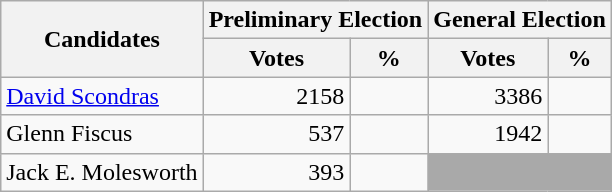<table class=wikitable>
<tr>
<th colspan=1 rowspan=2><strong>Candidates</strong></th>
<th colspan=2><strong>Preliminary Election</strong></th>
<th colspan=2><strong>General Election</strong></th>
</tr>
<tr>
<th>Votes</th>
<th>%</th>
<th>Votes</th>
<th>%</th>
</tr>
<tr>
<td><a href='#'>David Scondras</a></td>
<td align="right">2158</td>
<td align="right"></td>
<td align="right">3386</td>
<td align="right"></td>
</tr>
<tr>
<td>Glenn Fiscus</td>
<td align="right">537</td>
<td align="right"></td>
<td align="right">1942</td>
<td align="right"></td>
</tr>
<tr>
<td>Jack E. Molesworth</td>
<td align="right">393</td>
<td align="right"></td>
<td colspan=2 bgcolor=darkgray> </td>
</tr>
</table>
